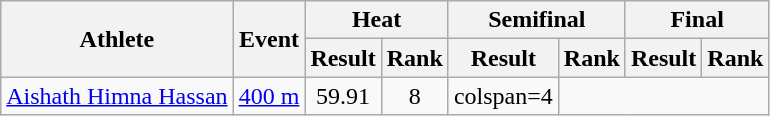<table class="wikitable">
<tr>
<th rowspan="2">Athlete</th>
<th rowspan="2">Event</th>
<th colspan="2">Heat</th>
<th colspan="2">Semifinal</th>
<th colspan="2">Final</th>
</tr>
<tr>
<th>Result</th>
<th>Rank</th>
<th>Result</th>
<th>Rank</th>
<th>Result</th>
<th>Rank</th>
</tr>
<tr style=text-align:center>
<td style=text-align:left><a href='#'>Aishath Himna Hassan</a></td>
<td style=text-align:left><a href='#'>400 m</a></td>
<td>59.91</td>
<td>8</td>
<td>colspan=4 </td>
</tr>
</table>
